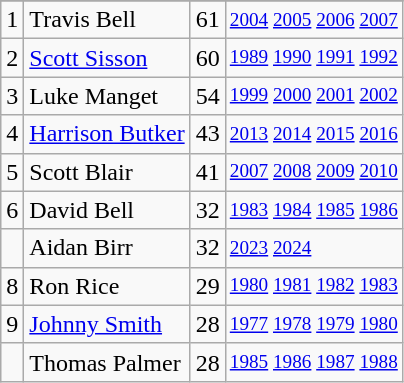<table class="wikitable">
<tr>
</tr>
<tr>
<td>1</td>
<td>Travis Bell</td>
<td>61</td>
<td style="font-size:80%;"><a href='#'>2004</a> <a href='#'>2005</a> <a href='#'>2006</a> <a href='#'>2007</a></td>
</tr>
<tr>
<td>2</td>
<td><a href='#'>Scott Sisson</a></td>
<td>60</td>
<td style="font-size:80%;"><a href='#'>1989</a> <a href='#'>1990</a> <a href='#'>1991</a> <a href='#'>1992</a></td>
</tr>
<tr>
<td>3</td>
<td>Luke Manget</td>
<td>54</td>
<td style="font-size:80%;"><a href='#'>1999</a> <a href='#'>2000</a> <a href='#'>2001</a> <a href='#'>2002</a></td>
</tr>
<tr>
<td>4</td>
<td><a href='#'>Harrison Butker</a></td>
<td>43</td>
<td style="font-size:80%;"><a href='#'>2013</a> <a href='#'>2014</a> <a href='#'>2015</a> <a href='#'>2016</a></td>
</tr>
<tr>
<td>5</td>
<td>Scott Blair</td>
<td>41</td>
<td style="font-size:80%;"><a href='#'>2007</a> <a href='#'>2008</a> <a href='#'>2009</a> <a href='#'>2010</a></td>
</tr>
<tr>
<td>6</td>
<td>David Bell</td>
<td>32</td>
<td style="font-size:80%;"><a href='#'>1983</a> <a href='#'>1984</a> <a href='#'>1985</a> <a href='#'>1986</a></td>
</tr>
<tr>
<td></td>
<td>Aidan Birr</td>
<td>32</td>
<td style="font-size:80%;"><a href='#'>2023</a> <a href='#'>2024</a></td>
</tr>
<tr>
<td>8</td>
<td>Ron Rice</td>
<td>29</td>
<td style="font-size:80%;"><a href='#'>1980</a> <a href='#'>1981</a> <a href='#'>1982</a> <a href='#'>1983</a></td>
</tr>
<tr>
<td>9</td>
<td><a href='#'>Johnny Smith</a></td>
<td>28</td>
<td style="font-size:80%;"><a href='#'>1977</a> <a href='#'>1978</a> <a href='#'>1979</a> <a href='#'>1980</a></td>
</tr>
<tr>
<td></td>
<td>Thomas Palmer</td>
<td>28</td>
<td style="font-size:80%;"><a href='#'>1985</a> <a href='#'>1986</a> <a href='#'>1987</a> <a href='#'>1988</a></td>
</tr>
</table>
